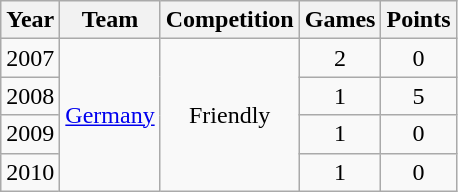<table class="wikitable">
<tr>
<th>Year</th>
<th>Team</th>
<th>Competition</th>
<th>Games</th>
<th>Points</th>
</tr>
<tr align="center">
<td>2007</td>
<td rowspan=4><a href='#'>Germany</a></td>
<td rowspan=4>Friendly</td>
<td>2</td>
<td>0</td>
</tr>
<tr align="center">
<td>2008</td>
<td>1</td>
<td>5</td>
</tr>
<tr align="center">
<td>2009</td>
<td>1</td>
<td>0</td>
</tr>
<tr align="center">
<td>2010</td>
<td>1</td>
<td>0</td>
</tr>
</table>
